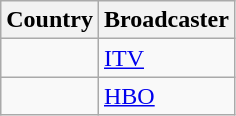<table class="wikitable">
<tr>
<th align=center>Country</th>
<th align=center>Broadcaster</th>
</tr>
<tr>
<td></td>
<td><a href='#'>ITV</a></td>
</tr>
<tr>
<td></td>
<td><a href='#'>HBO</a></td>
</tr>
</table>
